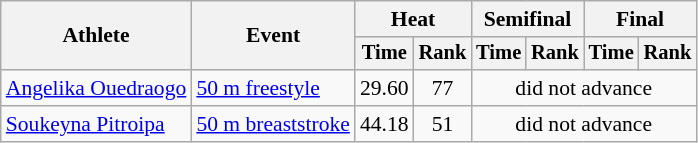<table class="wikitable" style="text-align:center; font-size:90%">
<tr>
<th rowspan="2">Athlete</th>
<th rowspan="2">Event</th>
<th colspan="2">Heat</th>
<th colspan="2">Semifinal</th>
<th colspan="2">Final</th>
</tr>
<tr style="font-size:95%">
<th>Time</th>
<th>Rank</th>
<th>Time</th>
<th>Rank</th>
<th>Time</th>
<th>Rank</th>
</tr>
<tr>
<td align=left><a href='#'>Angelika Ouedraogo</a></td>
<td align=left><a href='#'>50 m freestyle</a></td>
<td>29.60</td>
<td>77</td>
<td colspan=4>did not advance</td>
</tr>
<tr>
<td align=left><a href='#'>Soukeyna Pitroipa</a></td>
<td align=left><a href='#'>50 m breaststroke</a></td>
<td>44.18</td>
<td>51</td>
<td colspan=4>did not advance</td>
</tr>
</table>
